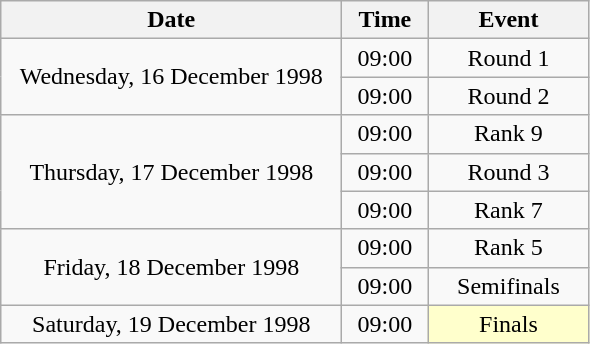<table class = "wikitable" style="text-align:center;">
<tr>
<th width=220>Date</th>
<th width=50>Time</th>
<th width=100>Event</th>
</tr>
<tr>
<td rowspan=2>Wednesday, 16 December 1998</td>
<td>09:00</td>
<td>Round 1</td>
</tr>
<tr>
<td>09:00</td>
<td>Round 2</td>
</tr>
<tr>
<td rowspan=3>Thursday, 17 December 1998</td>
<td>09:00</td>
<td>Rank 9</td>
</tr>
<tr>
<td>09:00</td>
<td>Round 3</td>
</tr>
<tr>
<td>09:00</td>
<td>Rank 7</td>
</tr>
<tr>
<td rowspan=2>Friday, 18 December 1998</td>
<td>09:00</td>
<td>Rank 5</td>
</tr>
<tr>
<td>09:00</td>
<td>Semifinals</td>
</tr>
<tr>
<td>Saturday, 19 December 1998</td>
<td>09:00</td>
<td bgcolor=ffffcc>Finals</td>
</tr>
</table>
